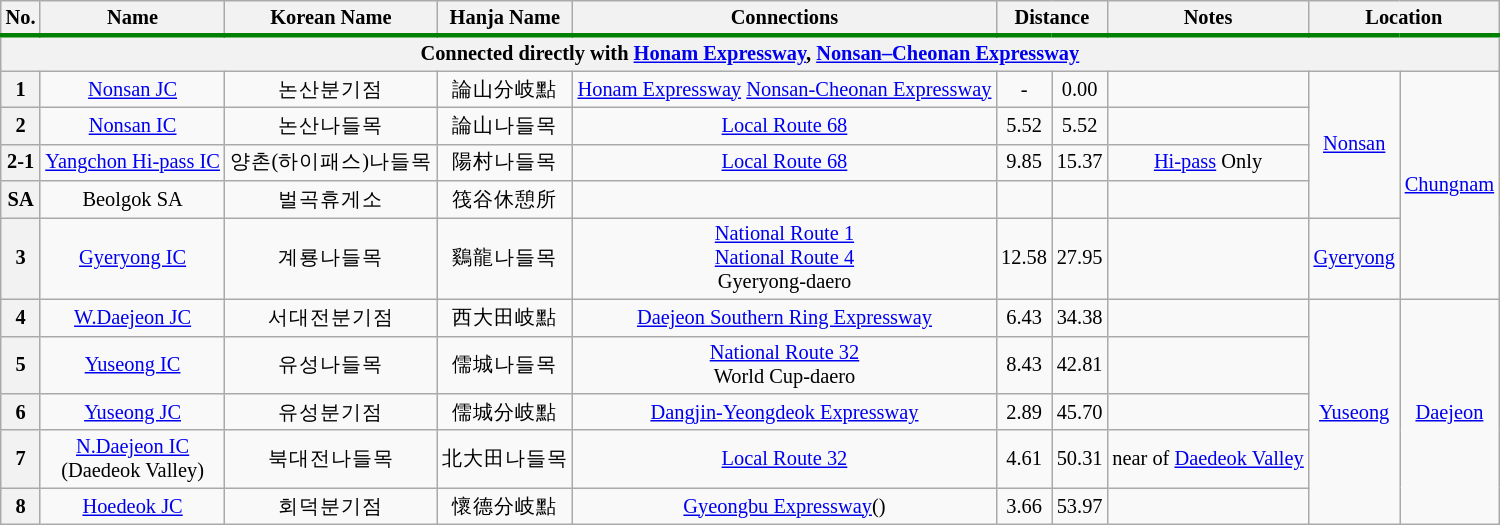<table class="wikitable" style="font-size: 85%; text-align: center;">
<tr style="border-bottom:solid 0.25em green;">
<th>No.</th>
<th>Name</th>
<th>Korean Name</th>
<th>Hanja Name</th>
<th>Connections</th>
<th colspan="2">Distance</th>
<th>Notes</th>
<th colspan="2">Location</th>
</tr>
<tr>
<th colspan="10">Connected directly with  <a href='#'>Honam Expressway</a>, <a href='#'>Nonsan–Cheonan Expressway</a></th>
</tr>
<tr>
<th>1</th>
<td><a href='#'>Nonsan JC</a></td>
<td>논산분기점</td>
<td>論山分岐點</td>
<td> <a href='#'>Honam Expressway</a>  <a href='#'>Nonsan-Cheonan Expressway</a></td>
<td>-</td>
<td>0.00</td>
<td></td>
<td rowspan="4"><a href='#'>Nonsan</a></td>
<td rowspan="5"><a href='#'>Chungnam</a></td>
</tr>
<tr>
<th>2</th>
<td><a href='#'>Nonsan IC</a></td>
<td>논산나들목</td>
<td>論山나들목</td>
<td><a href='#'>Local Route 68</a></td>
<td>5.52</td>
<td>5.52</td>
<td></td>
</tr>
<tr>
<th>2-1</th>
<td><a href='#'>Yangchon Hi-pass IC</a></td>
<td>양촌(하이패스)나들목</td>
<td>陽村나들목</td>
<td><a href='#'>Local Route 68</a></td>
<td>9.85</td>
<td>15.37</td>
<td><a href='#'>Hi-pass</a> Only</td>
</tr>
<tr>
<th>SA</th>
<td>Beolgok SA</td>
<td>벌곡휴게소</td>
<td>筏谷休憩所</td>
<td></td>
<td></td>
<td></td>
<td></td>
</tr>
<tr>
<th>3</th>
<td><a href='#'>Gyeryong IC</a></td>
<td>계룡나들목</td>
<td>鷄龍나들목</td>
<td> <a href='#'>National Route 1</a><br> <a href='#'>National Route 4</a><br>Gyeryong-daero</td>
<td>12.58</td>
<td>27.95</td>
<td></td>
<td><a href='#'>Gyeryong</a></td>
</tr>
<tr>
<th>4</th>
<td><a href='#'>W.Daejeon JC</a></td>
<td>서대전분기점</td>
<td>西大田岐點</td>
<td> <a href='#'>Daejeon Southern Ring Expressway</a></td>
<td>6.43</td>
<td>34.38</td>
<td></td>
<td rowspan="5"><a href='#'>Yuseong</a></td>
<td rowspan="5"><a href='#'>Daejeon</a></td>
</tr>
<tr>
<th>5</th>
<td><a href='#'>Yuseong IC</a></td>
<td>유성나들목</td>
<td>儒城나들목</td>
<td> <a href='#'>National Route 32</a><br>World Cup-daero</td>
<td>8.43</td>
<td>42.81</td>
<td></td>
</tr>
<tr>
<th>6</th>
<td><a href='#'>Yuseong JC</a></td>
<td>유성분기점</td>
<td>儒城分岐點</td>
<td> <a href='#'>Dangjin-Yeongdeok Expressway</a></td>
<td>2.89</td>
<td>45.70</td>
<td></td>
</tr>
<tr>
<th>7</th>
<td><a href='#'>N.Daejeon IC</a><br>(Daedeok Valley)</td>
<td>북대전나들목</td>
<td>北大田나들목</td>
<td><a href='#'>Local Route 32</a></td>
<td>4.61</td>
<td>50.31</td>
<td>near of <a href='#'>Daedeok Valley</a></td>
</tr>
<tr>
<th>8</th>
<td><a href='#'>Hoedeok JC</a></td>
<td>회덕분기점</td>
<td>懷德分岐點</td>
<td> <a href='#'>Gyeongbu Expressway</a>()</td>
<td>3.66</td>
<td>53.97</td>
<td></td>
</tr>
</table>
